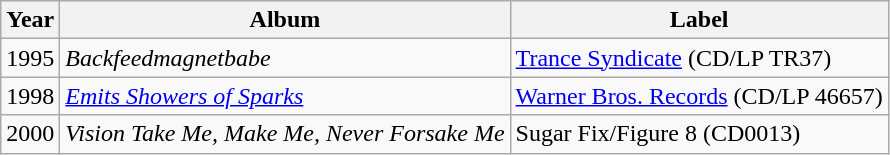<table class="wikitable">
<tr>
<th>Year</th>
<th>Album</th>
<th>Label</th>
</tr>
<tr>
<td>1995</td>
<td><em>Backfeedmagnetbabe</em></td>
<td><a href='#'>Trance Syndicate</a> (CD/LP TR37)</td>
</tr>
<tr>
<td>1998</td>
<td><em><a href='#'>Emits Showers of Sparks</a></em></td>
<td><a href='#'>Warner Bros. Records</a> (CD/LP 46657)</td>
</tr>
<tr>
<td>2000</td>
<td><em>Vision Take Me, Make Me, Never Forsake Me</em></td>
<td>Sugar Fix/Figure 8 (CD0013)</td>
</tr>
</table>
